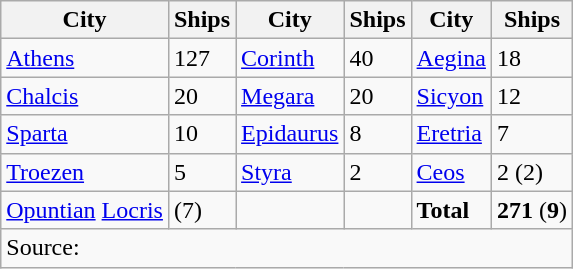<table class="wikitable">
<tr>
<th>City</th>
<th Number >Ships</th>
<th>City</th>
<th Number >Ships</th>
<th>City</th>
<th>Ships</th>
</tr>
<tr>
<td><a href='#'>Athens</a></td>
<td>127</td>
<td><a href='#'>Corinth</a></td>
<td>40</td>
<td><a href='#'>Aegina</a></td>
<td>18</td>
</tr>
<tr>
<td><a href='#'>Chalcis</a></td>
<td>20</td>
<td><a href='#'>Megara</a></td>
<td>20</td>
<td><a href='#'>Sicyon</a></td>
<td>12</td>
</tr>
<tr>
<td><a href='#'>Sparta</a></td>
<td>10</td>
<td><a href='#'>Epidaurus</a></td>
<td>8</td>
<td><a href='#'>Eretria</a></td>
<td>7</td>
</tr>
<tr>
<td><a href='#'>Troezen</a></td>
<td>5</td>
<td><a href='#'>Styra</a></td>
<td>2</td>
<td><a href='#'>Ceos</a></td>
<td>2 (2)</td>
</tr>
<tr>
<td><a href='#'>Opuntian</a> <a href='#'>Locris</a></td>
<td>(7)</td>
<td></td>
<td></td>
<td><strong>Total</strong></td>
<td><strong>271</strong> (<strong>9</strong>)</td>
</tr>
<tr>
<td colspan="6">Source: </td>
</tr>
</table>
